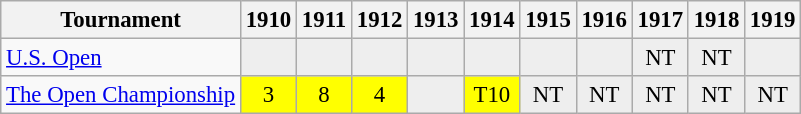<table class="wikitable" style="font-size:95%;text-align:center;">
<tr>
<th>Tournament</th>
<th>1910</th>
<th>1911</th>
<th>1912</th>
<th>1913</th>
<th>1914</th>
<th>1915</th>
<th>1916</th>
<th>1917</th>
<th>1918</th>
<th>1919</th>
</tr>
<tr>
<td align=left><a href='#'>U.S. Open</a></td>
<td style="background:#eee;"></td>
<td style="background:#eee;"></td>
<td style="background:#eee;"></td>
<td style="background:#eee;"></td>
<td style="background:#eee;"></td>
<td style="background:#eee;"></td>
<td style="background:#eee;"></td>
<td style="background:#eee;">NT</td>
<td style="background:#eee;">NT</td>
<td style="background:#eee;"></td>
</tr>
<tr>
<td align=left><a href='#'>The Open Championship</a></td>
<td style="background:yellow;">3</td>
<td style="background:yellow;">8</td>
<td style="background:yellow;">4</td>
<td style="background:#eee;"></td>
<td style="background:yellow;">T10</td>
<td style="background:#eee;">NT</td>
<td style="background:#eee;">NT</td>
<td style="background:#eee;">NT</td>
<td style="background:#eee;">NT</td>
<td style="background:#eee;">NT</td>
</tr>
</table>
